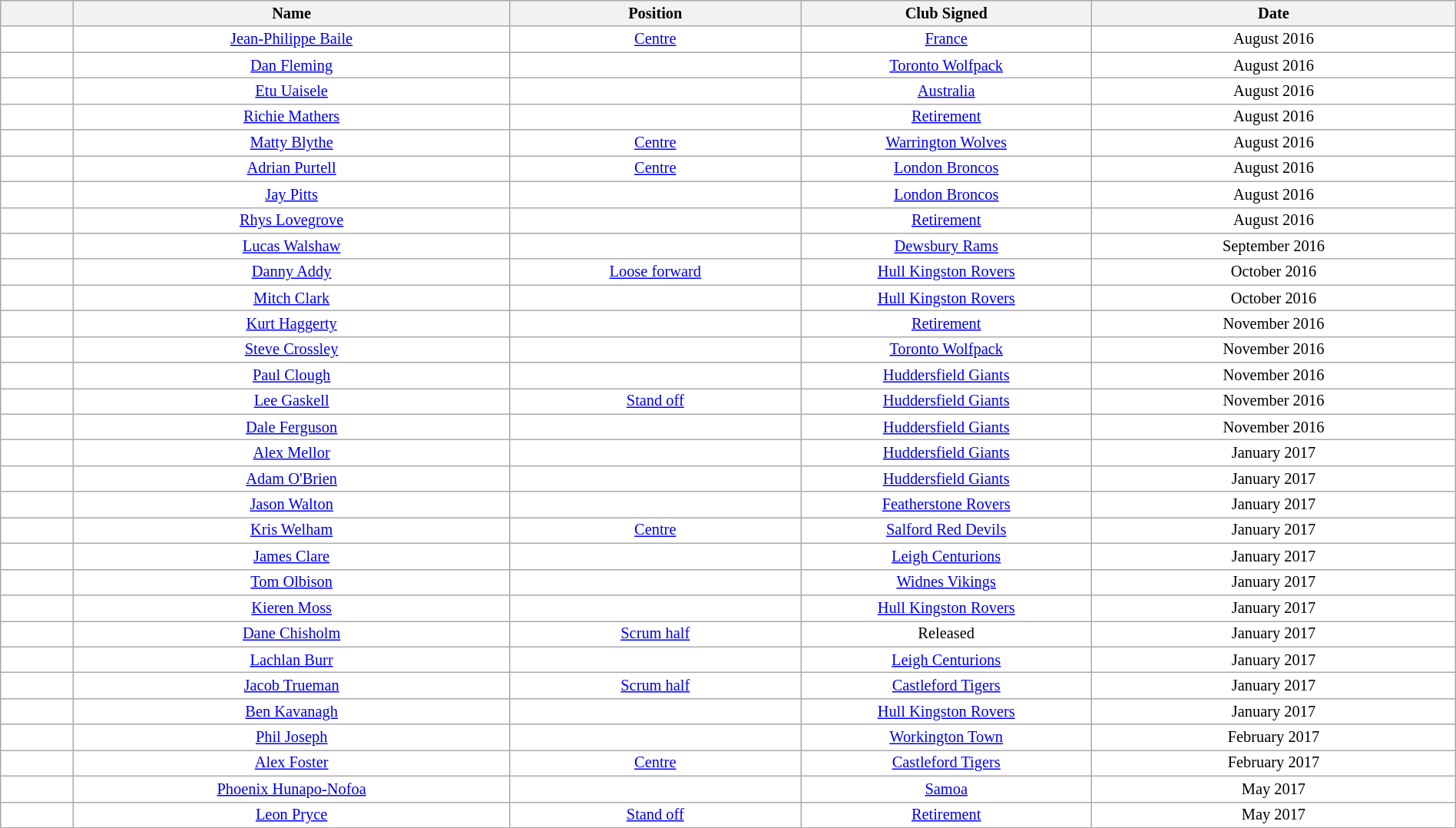<table class="wikitable sortable"  style="width:100%; font-size:85%;">
<tr style="background:#efefef;">
<th width=5%></th>
<th width=30%>Name</th>
<th !width=30%>Position</th>
<th width=20%>Club Signed</th>
<th width=25%>Date</th>
</tr>
<tr style="background:#fff;">
<td align=center></td>
<td align=center><a href='#'>Jean-Philippe Baile</a></td>
<td align=center><a href='#'>Centre</a></td>
<td align=center><a href='#'>France</a></td>
<td align=center>August 2016</td>
</tr>
<tr style="background:#fff;">
<td align=center></td>
<td align=center><a href='#'>Dan Fleming</a></td>
<td align=center></td>
<td align=center><a href='#'>Toronto Wolfpack</a></td>
<td align=center>August 2016</td>
</tr>
<tr style="background:#fff;">
<td align=center></td>
<td align=center><a href='#'>Etu Uaisele</a></td>
<td align=center></td>
<td align=center><a href='#'>Australia</a></td>
<td align=center>August 2016</td>
</tr>
<tr style="background:#fff;">
<td align=center></td>
<td align=center><a href='#'>Richie Mathers</a></td>
<td align=center></td>
<td align=center><a href='#'>Retirement</a></td>
<td align=center>August 2016</td>
</tr>
<tr style="background:#fff;">
<td align=center></td>
<td align=center><a href='#'>Matty Blythe</a></td>
<td align=center><a href='#'>Centre</a></td>
<td align=center><a href='#'>Warrington Wolves</a></td>
<td align=center>August 2016</td>
</tr>
<tr style="background:#fff;">
<td align=center></td>
<td align=center><a href='#'>Adrian Purtell</a></td>
<td align=center><a href='#'>Centre</a></td>
<td align=center><a href='#'>London Broncos</a></td>
<td align=center>August 2016</td>
</tr>
<tr style="background:#fff;">
<td align=center></td>
<td align=center><a href='#'>Jay Pitts</a></td>
<td align=center></td>
<td align=center><a href='#'>London Broncos</a></td>
<td align=center>August 2016</td>
</tr>
<tr style="background:#fff;">
<td align=center></td>
<td align=center><a href='#'>Rhys Lovegrove</a></td>
<td align=center></td>
<td align=center><a href='#'>Retirement</a></td>
<td align=center>August 2016</td>
</tr>
<tr style="background:#fff;">
<td align=center></td>
<td align=center><a href='#'>Lucas Walshaw</a></td>
<td align=center></td>
<td align=center><a href='#'>Dewsbury Rams</a></td>
<td align=center>September 2016</td>
</tr>
<tr style="background:#fff;">
<td align=center></td>
<td align=center><a href='#'>Danny Addy</a></td>
<td align=center><a href='#'>Loose forward</a></td>
<td align=center><a href='#'>Hull Kingston Rovers</a></td>
<td align=center>October 2016</td>
</tr>
<tr style="background:#fff;">
<td align=center></td>
<td align=center><a href='#'>Mitch Clark</a></td>
<td align=center></td>
<td align=center><a href='#'>Hull Kingston Rovers</a></td>
<td align=center>October 2016</td>
</tr>
<tr style="background:#fff;">
<td align=center></td>
<td align=center><a href='#'>Kurt Haggerty</a></td>
<td align=center></td>
<td align=center><a href='#'>Retirement</a></td>
<td align=center>November 2016</td>
</tr>
<tr style="background:#fff;">
<td align=center></td>
<td align=center><a href='#'>Steve Crossley</a></td>
<td align=center></td>
<td align=center><a href='#'>Toronto Wolfpack</a></td>
<td align=center>November 2016</td>
</tr>
<tr style="background:#fff;">
<td align=center></td>
<td align=center><a href='#'>Paul Clough</a></td>
<td align=center></td>
<td align=center><a href='#'>Huddersfield Giants</a></td>
<td align=center>November 2016</td>
</tr>
<tr style="background:#fff;">
<td align=center></td>
<td align=center><a href='#'>Lee Gaskell</a></td>
<td align=center><a href='#'>Stand off</a></td>
<td align=center><a href='#'>Huddersfield Giants</a></td>
<td align=center>November 2016</td>
</tr>
<tr style="background:#fff;">
<td align=center></td>
<td align=center><a href='#'>Dale Ferguson</a></td>
<td align=center></td>
<td align=center><a href='#'>Huddersfield Giants</a></td>
<td align=center>November 2016</td>
</tr>
<tr style="background:#fff;">
<td align=center></td>
<td align=center><a href='#'>Alex Mellor</a></td>
<td align=center></td>
<td align=center><a href='#'>Huddersfield Giants</a></td>
<td align=center>January 2017</td>
</tr>
<tr style="background:#fff;">
<td align=center></td>
<td align=center><a href='#'>Adam O'Brien</a></td>
<td align=center></td>
<td align=center><a href='#'>Huddersfield Giants</a></td>
<td align=center>January 2017</td>
</tr>
<tr style="background:#fff;">
<td align=center></td>
<td align=center><a href='#'>Jason Walton</a></td>
<td align=center></td>
<td align=center><a href='#'>Featherstone Rovers</a></td>
<td align=center>January 2017</td>
</tr>
<tr style="background:#fff;">
<td align=center></td>
<td align=center><a href='#'>Kris Welham</a></td>
<td align=center><a href='#'>Centre</a></td>
<td align=center><a href='#'>Salford Red Devils</a></td>
<td align=center>January 2017</td>
</tr>
<tr style="background:#fff;">
<td align=center></td>
<td align=center><a href='#'>James Clare</a></td>
<td align=center></td>
<td align=center><a href='#'>Leigh Centurions</a></td>
<td align=center>January 2017</td>
</tr>
<tr style="background:#fff;">
<td align=center></td>
<td align=center><a href='#'>Tom Olbison</a></td>
<td align=center></td>
<td align=center><a href='#'>Widnes Vikings</a></td>
<td align=center>January 2017</td>
</tr>
<tr style="background:#fff;">
<td align=center></td>
<td align=center><a href='#'>Kieren Moss</a></td>
<td align=center></td>
<td align=center><a href='#'>Hull Kingston Rovers</a></td>
<td align=center>January 2017</td>
</tr>
<tr style="background:#fff;">
<td align=center></td>
<td align=center><a href='#'>Dane Chisholm</a></td>
<td align=center><a href='#'>Scrum half</a></td>
<td align=center>Released</td>
<td align=center>January 2017</td>
</tr>
<tr style="background:#fff;">
<td align=center></td>
<td align=center><a href='#'>Lachlan Burr</a></td>
<td align=center></td>
<td align=center><a href='#'>Leigh Centurions</a></td>
<td align=center>January 2017</td>
</tr>
<tr style="background:#fff;">
<td align=center></td>
<td align=center><a href='#'>Jacob Trueman</a></td>
<td align=center><a href='#'>Scrum half</a></td>
<td align=center><a href='#'>Castleford Tigers</a></td>
<td align=center>January 2017</td>
</tr>
<tr style="background:#fff;">
<td align=center></td>
<td align=center><a href='#'>Ben Kavanagh</a></td>
<td align=center></td>
<td align=center><a href='#'>Hull Kingston Rovers</a></td>
<td align=center>January 2017</td>
</tr>
<tr style="background:#fff;">
<td align=center></td>
<td align=center><a href='#'>Phil Joseph</a></td>
<td align=center></td>
<td align=center><a href='#'>Workington Town</a></td>
<td align=center>February 2017</td>
</tr>
<tr style="background:#fff;">
<td align=center></td>
<td align=center><a href='#'>Alex Foster</a></td>
<td align=center><a href='#'>Centre</a></td>
<td align=center><a href='#'>Castleford Tigers</a></td>
<td align=center>February 2017</td>
</tr>
<tr style="background:#fff;">
<td align=center></td>
<td align=center><a href='#'>Phoenix Hunapo-Nofoa</a></td>
<td align=center></td>
<td align=center><a href='#'>Samoa</a></td>
<td align=center>May 2017</td>
</tr>
<tr style="background:#fff;">
<td align=center></td>
<td align=center><a href='#'>Leon Pryce</a></td>
<td align=center><a href='#'>Stand off</a></td>
<td align=center><a href='#'>Retirement</a></td>
<td align=center>May 2017</td>
</tr>
</table>
